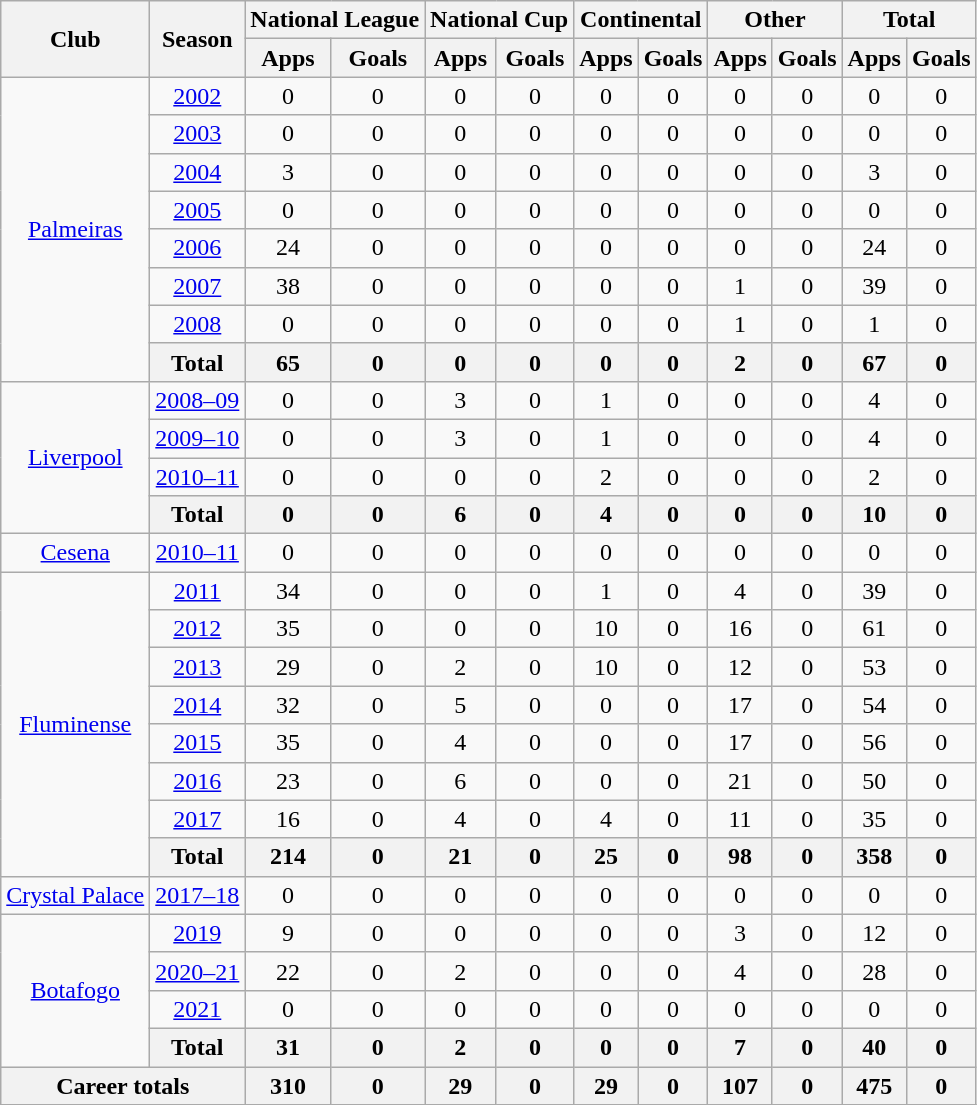<table class="wikitable" style="text-align: center;">
<tr>
<th rowspan="2">Club</th>
<th rowspan="2">Season</th>
<th colspan="2">National League</th>
<th colspan="2">National Cup</th>
<th colspan="2">Continental</th>
<th colspan="2">Other</th>
<th colspan="2">Total</th>
</tr>
<tr>
<th>Apps</th>
<th>Goals</th>
<th>Apps</th>
<th>Goals</th>
<th>Apps</th>
<th>Goals</th>
<th>Apps</th>
<th>Goals</th>
<th>Apps</th>
<th>Goals</th>
</tr>
<tr>
<td rowspan="8"><a href='#'>Palmeiras</a></td>
<td><a href='#'>2002</a></td>
<td>0</td>
<td>0</td>
<td>0</td>
<td>0</td>
<td>0</td>
<td>0</td>
<td>0</td>
<td>0</td>
<td>0</td>
<td>0</td>
</tr>
<tr>
<td><a href='#'>2003</a></td>
<td>0</td>
<td>0</td>
<td>0</td>
<td>0</td>
<td>0</td>
<td>0</td>
<td>0</td>
<td>0</td>
<td>0</td>
<td>0</td>
</tr>
<tr>
<td><a href='#'>2004</a></td>
<td>3</td>
<td>0</td>
<td>0</td>
<td>0</td>
<td>0</td>
<td>0</td>
<td>0</td>
<td>0</td>
<td>3</td>
<td>0</td>
</tr>
<tr>
<td><a href='#'>2005</a></td>
<td>0</td>
<td>0</td>
<td>0</td>
<td>0</td>
<td>0</td>
<td>0</td>
<td>0</td>
<td>0</td>
<td>0</td>
<td>0</td>
</tr>
<tr>
<td><a href='#'>2006</a></td>
<td>24</td>
<td>0</td>
<td>0</td>
<td>0</td>
<td>0</td>
<td>0</td>
<td>0</td>
<td>0</td>
<td>24</td>
<td>0</td>
</tr>
<tr>
<td><a href='#'>2007</a></td>
<td>38</td>
<td>0</td>
<td>0</td>
<td>0</td>
<td>0</td>
<td>0</td>
<td>1</td>
<td>0</td>
<td>39</td>
<td>0</td>
</tr>
<tr>
<td><a href='#'>2008</a></td>
<td>0</td>
<td>0</td>
<td>0</td>
<td>0</td>
<td>0</td>
<td>0</td>
<td>1</td>
<td>0</td>
<td>1</td>
<td>0</td>
</tr>
<tr>
<th>Total</th>
<th>65</th>
<th>0</th>
<th>0</th>
<th>0</th>
<th>0</th>
<th>0</th>
<th>2</th>
<th>0</th>
<th>67</th>
<th>0</th>
</tr>
<tr>
<td rowspan="4"><a href='#'>Liverpool</a></td>
<td><a href='#'>2008–09</a></td>
<td>0</td>
<td>0</td>
<td>3</td>
<td>0</td>
<td>1</td>
<td>0</td>
<td>0</td>
<td>0</td>
<td>4</td>
<td>0</td>
</tr>
<tr>
<td><a href='#'>2009–10</a></td>
<td>0</td>
<td>0</td>
<td>3</td>
<td>0</td>
<td>1</td>
<td>0</td>
<td>0</td>
<td>0</td>
<td>4</td>
<td>0</td>
</tr>
<tr>
<td><a href='#'>2010–11</a></td>
<td>0</td>
<td>0</td>
<td>0</td>
<td>0</td>
<td>2</td>
<td>0</td>
<td>0</td>
<td>0</td>
<td>2</td>
<td>0</td>
</tr>
<tr>
<th>Total</th>
<th>0</th>
<th>0</th>
<th>6</th>
<th>0</th>
<th>4</th>
<th>0</th>
<th>0</th>
<th>0</th>
<th>10</th>
<th>0</th>
</tr>
<tr>
<td><a href='#'>Cesena</a></td>
<td><a href='#'>2010–11</a></td>
<td>0</td>
<td>0</td>
<td>0</td>
<td>0</td>
<td>0</td>
<td>0</td>
<td>0</td>
<td>0</td>
<td>0</td>
<td>0</td>
</tr>
<tr>
<td rowspan="8"><a href='#'>Fluminense</a></td>
<td><a href='#'>2011</a></td>
<td>34</td>
<td>0</td>
<td>0</td>
<td>0</td>
<td>1</td>
<td>0</td>
<td>4</td>
<td>0</td>
<td>39</td>
<td>0</td>
</tr>
<tr>
<td><a href='#'>2012</a></td>
<td>35</td>
<td>0</td>
<td>0</td>
<td>0</td>
<td>10</td>
<td>0</td>
<td>16</td>
<td>0</td>
<td>61</td>
<td>0</td>
</tr>
<tr>
<td><a href='#'>2013</a></td>
<td>29</td>
<td>0</td>
<td>2</td>
<td>0</td>
<td>10</td>
<td>0</td>
<td>12</td>
<td>0</td>
<td>53</td>
<td>0</td>
</tr>
<tr>
<td><a href='#'>2014</a></td>
<td>32</td>
<td>0</td>
<td>5</td>
<td>0</td>
<td>0</td>
<td>0</td>
<td>17</td>
<td>0</td>
<td>54</td>
<td>0</td>
</tr>
<tr>
<td><a href='#'>2015</a></td>
<td>35</td>
<td>0</td>
<td>4</td>
<td>0</td>
<td>0</td>
<td>0</td>
<td>17</td>
<td>0</td>
<td>56</td>
<td>0</td>
</tr>
<tr>
<td><a href='#'>2016</a></td>
<td>23</td>
<td>0</td>
<td>6</td>
<td>0</td>
<td>0</td>
<td>0</td>
<td>21</td>
<td>0</td>
<td>50</td>
<td>0</td>
</tr>
<tr>
<td><a href='#'>2017</a></td>
<td>16</td>
<td>0</td>
<td>4</td>
<td>0</td>
<td>4</td>
<td>0</td>
<td>11</td>
<td>0</td>
<td>35</td>
<td>0</td>
</tr>
<tr>
<th>Total</th>
<th>214</th>
<th>0</th>
<th>21</th>
<th>0</th>
<th>25</th>
<th>0</th>
<th>98</th>
<th>0</th>
<th>358</th>
<th>0</th>
</tr>
<tr>
<td><a href='#'>Crystal Palace</a></td>
<td><a href='#'>2017–18</a></td>
<td>0</td>
<td>0</td>
<td>0</td>
<td>0</td>
<td>0</td>
<td>0</td>
<td>0</td>
<td>0</td>
<td>0</td>
<td>0</td>
</tr>
<tr>
<td rowspan="4"><a href='#'>Botafogo</a></td>
<td><a href='#'>2019</a></td>
<td>9</td>
<td>0</td>
<td>0</td>
<td>0</td>
<td>0</td>
<td>0</td>
<td>3</td>
<td>0</td>
<td>12</td>
<td>0</td>
</tr>
<tr>
<td><a href='#'>2020–21</a></td>
<td>22</td>
<td>0</td>
<td>2</td>
<td>0</td>
<td>0</td>
<td>0</td>
<td>4</td>
<td>0</td>
<td>28</td>
<td>0</td>
</tr>
<tr>
<td><a href='#'>2021</a></td>
<td>0</td>
<td>0</td>
<td>0</td>
<td>0</td>
<td>0</td>
<td>0</td>
<td>0</td>
<td>0</td>
<td>0</td>
<td>0</td>
</tr>
<tr>
<th>Total</th>
<th>31</th>
<th>0</th>
<th>2</th>
<th>0</th>
<th>0</th>
<th>0</th>
<th>7</th>
<th>0</th>
<th>40</th>
<th>0</th>
</tr>
<tr>
<th colspan="2">Career totals</th>
<th>310</th>
<th>0</th>
<th>29</th>
<th>0</th>
<th>29</th>
<th>0</th>
<th>107</th>
<th>0</th>
<th>475</th>
<th>0</th>
</tr>
<tr>
</tr>
</table>
